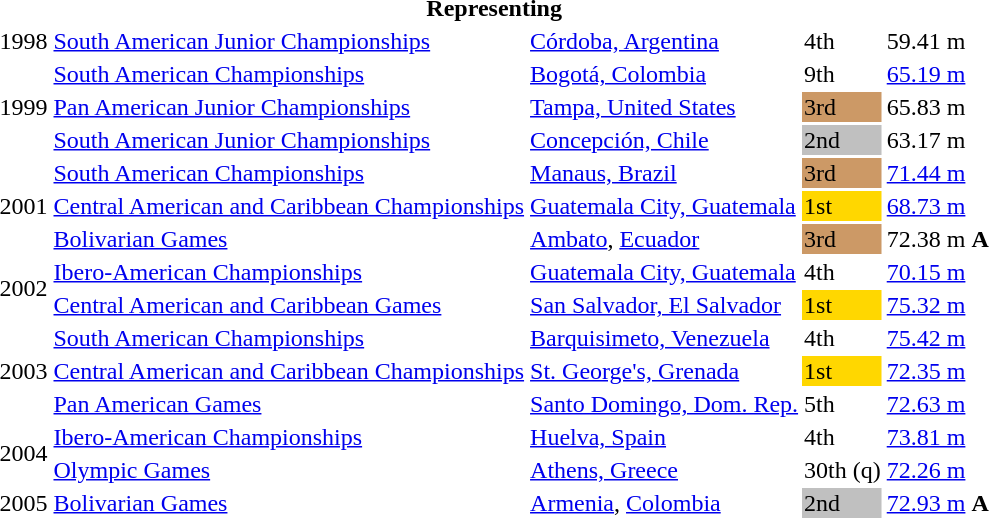<table>
<tr>
<th colspan="5">Representing </th>
</tr>
<tr>
<td>1998</td>
<td><a href='#'>South American Junior Championships</a></td>
<td><a href='#'>Córdoba, Argentina</a></td>
<td>4th</td>
<td>59.41 m</td>
</tr>
<tr>
<td rowspan=3>1999</td>
<td><a href='#'>South American Championships</a></td>
<td><a href='#'>Bogotá, Colombia</a></td>
<td>9th</td>
<td><a href='#'>65.19 m</a></td>
</tr>
<tr>
<td><a href='#'>Pan American Junior Championships</a></td>
<td><a href='#'>Tampa, United States</a></td>
<td bgcolor=cc9966>3rd</td>
<td>65.83 m</td>
</tr>
<tr>
<td><a href='#'>South American Junior Championships</a></td>
<td><a href='#'>Concepción, Chile</a></td>
<td bgcolor=silver>2nd</td>
<td>63.17 m</td>
</tr>
<tr>
<td rowspan=3>2001</td>
<td><a href='#'>South American Championships</a></td>
<td><a href='#'>Manaus, Brazil</a></td>
<td bgcolor=cc9966>3rd</td>
<td><a href='#'>71.44 m</a></td>
</tr>
<tr>
<td><a href='#'>Central American and Caribbean Championships</a></td>
<td><a href='#'>Guatemala City, Guatemala</a></td>
<td bgcolor=gold>1st</td>
<td><a href='#'>68.73 m</a></td>
</tr>
<tr>
<td><a href='#'>Bolivarian Games</a></td>
<td><a href='#'>Ambato</a>, <a href='#'>Ecuador</a></td>
<td bgcolor=cc9966>3rd</td>
<td>72.38 m <strong>A</strong></td>
</tr>
<tr>
<td rowspan=2>2002</td>
<td><a href='#'>Ibero-American Championships</a></td>
<td><a href='#'>Guatemala City, Guatemala</a></td>
<td>4th</td>
<td><a href='#'>70.15 m</a></td>
</tr>
<tr>
<td><a href='#'>Central American and Caribbean Games</a></td>
<td><a href='#'>San Salvador, El Salvador</a></td>
<td bgcolor=gold>1st</td>
<td><a href='#'>75.32 m</a></td>
</tr>
<tr>
<td rowspan=3>2003</td>
<td><a href='#'>South American Championships</a></td>
<td><a href='#'>Barquisimeto, Venezuela</a></td>
<td>4th</td>
<td><a href='#'>75.42 m</a></td>
</tr>
<tr>
<td><a href='#'>Central American and Caribbean Championships</a></td>
<td><a href='#'>St. George's, Grenada</a></td>
<td bgcolor=gold>1st</td>
<td><a href='#'>72.35 m</a></td>
</tr>
<tr>
<td><a href='#'>Pan American Games</a></td>
<td><a href='#'>Santo Domingo, Dom. Rep.</a></td>
<td>5th</td>
<td><a href='#'>72.63 m</a></td>
</tr>
<tr>
<td rowspan=2>2004</td>
<td><a href='#'>Ibero-American Championships</a></td>
<td><a href='#'>Huelva, Spain</a></td>
<td>4th</td>
<td><a href='#'>73.81 m</a></td>
</tr>
<tr>
<td><a href='#'>Olympic Games</a></td>
<td><a href='#'>Athens, Greece</a></td>
<td>30th (q)</td>
<td><a href='#'>72.26 m</a></td>
</tr>
<tr>
<td>2005</td>
<td><a href='#'>Bolivarian Games</a></td>
<td><a href='#'>Armenia</a>, <a href='#'>Colombia</a></td>
<td bgcolor=silver>2nd</td>
<td><a href='#'>72.93 m</a> <strong>A</strong></td>
</tr>
</table>
